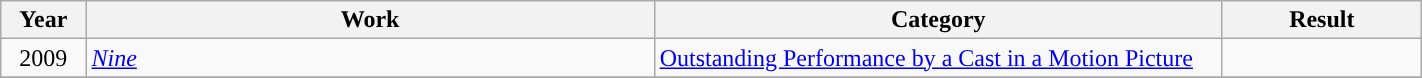<table style="width: 75%;" class="wikitable">
<tr>
<th style="width:6%;"><strong>Year</strong></th>
<th style="width:40%;"><strong>Work</strong></th>
<th style="width:40%;"><strong>Category</strong></th>
<th style="width:14%;"><strong>Result</strong></th>
</tr>
<tr>
<td rowspan="1" style="text-align:center;">2009</td>
<td rowspan="1" width="100pt;" style="text-align:left;"><em><a href='#'>Nine</a></em></td>
<td width="150pt"><a href='#'>Outstanding Performance by a Cast in a Motion Picture</a></td>
<td></td>
</tr>
<tr>
</tr>
</table>
